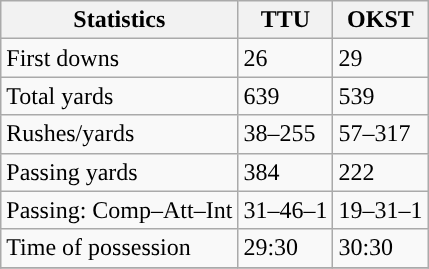<table class="wikitable" style="float: left;">
<tr>
<th>Statistics</th>
<th>TTU</th>
<th>OKST</th>
</tr>
<tr>
<td>First downs</td>
<td>26</td>
<td>29</td>
</tr>
<tr>
<td>Total yards</td>
<td>639</td>
<td>539</td>
</tr>
<tr>
<td>Rushes/yards</td>
<td>38–255</td>
<td>57–317</td>
</tr>
<tr>
<td>Passing yards</td>
<td>384</td>
<td>222</td>
</tr>
<tr>
<td>Passing: Comp–Att–Int</td>
<td>31–46–1</td>
<td>19–31–1</td>
</tr>
<tr>
<td>Time of possession</td>
<td>29:30</td>
<td>30:30</td>
</tr>
<tr>
</tr>
</table>
